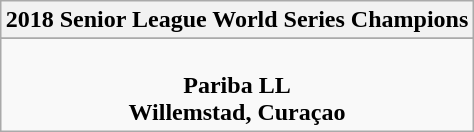<table class="wikitable" style="text-align: center; margin: 0 auto;">
<tr>
<th>2018 Senior League World Series Champions</th>
</tr>
<tr>
</tr>
<tr>
<td><br><strong>Pariba LL</strong><br> <strong>Willemstad, Curaçao</strong></td>
</tr>
</table>
